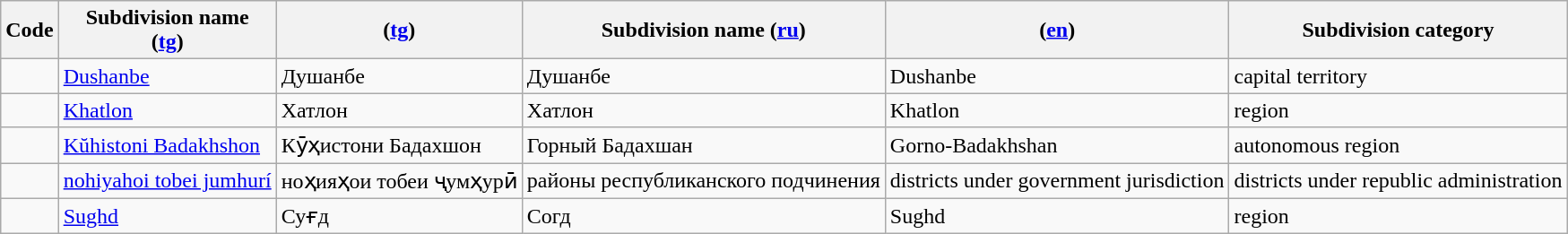<table class="wikitable sortable">
<tr>
<th>Code</th>
<th>Subdivision name<br>(<a href='#'>tg</a>) </th>
<th> (<a href='#'>tg</a>)<br></th>
<th>Subdivision name (<a href='#'>ru</a>)<br></th>
<th> (<a href='#'>en</a>)<br></th>
<th>Subdivision category</th>
</tr>
<tr>
<td></td>
<td><a href='#'>Dushanbe</a></td>
<td>Душанбe</td>
<td>Душанбe</td>
<td>Dushanbe</td>
<td>capital territory</td>
</tr>
<tr>
<td></td>
<td><a href='#'>Khatlon</a></td>
<td>Хатлон</td>
<td>Хатлон</td>
<td>Khatlon</td>
<td>region</td>
</tr>
<tr>
<td></td>
<td><a href='#'>Kŭhistoni Badakhshon</a></td>
<td>Кӯҳистони Бадахшон</td>
<td>Горный Бадахшан</td>
<td>Gorno-Badakhshan</td>
<td>autonomous region</td>
</tr>
<tr>
<td></td>
<td><a href='#'>nohiyahoi tobei jumhurí</a></td>
<td>ноҳияҳои тобеи ҷумҳурӣ</td>
<td>районы республиканского подчинения</td>
<td>districts under government jurisdiction</td>
<td>districts under republic administration</td>
</tr>
<tr>
<td></td>
<td><a href='#'>Sughd</a></td>
<td>Суғд</td>
<td>Согд</td>
<td>Sughd</td>
<td>region</td>
</tr>
</table>
